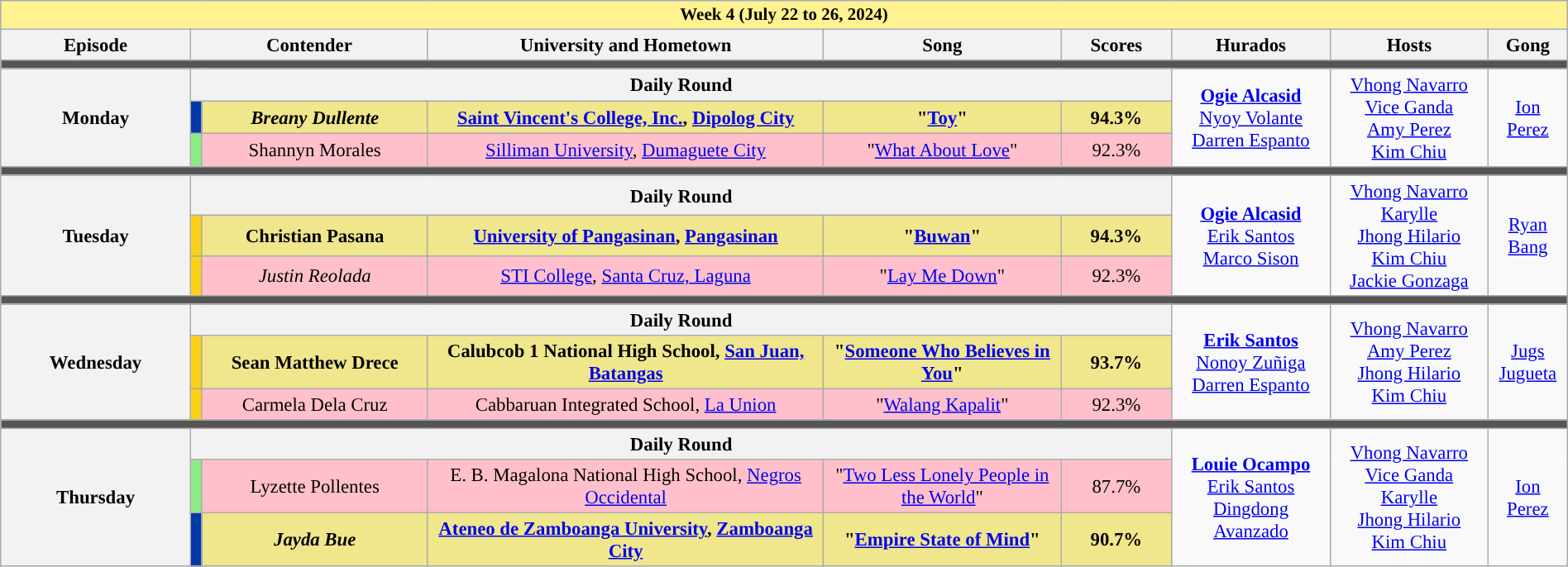<table class="wikitable mw-collapsible mw-collapsed" style="width:100%; text-align:center; font-size:95%;">
<tr>
<th colspan="9" style="background-color:#fff291;font-size:14px">Week 4 (July 22 to 26, 2024)</th>
</tr>
<tr>
<th width="12%">Episode</th>
<th colspan="2" width="15%">Contender</th>
<th width="25%">University and Hometown</th>
<th width="15%">Song</th>
<th width="7%">Scores</th>
<th width="10%">Hurados</th>
<th width="10%">Hosts</th>
<th width="05%">Gong</th>
</tr>
<tr>
<td colspan="9" style="background:#555;"></td>
</tr>
<tr>
<th rowspan="3">Monday<br></th>
<th colspan="5">Daily Round</th>
<td rowspan="3"><strong><a href='#'>Ogie Alcasid</a></strong><br><a href='#'>Nyoy Volante</a><br><a href='#'>Darren Espanto</a></td>
<td rowspan="3"><a href='#'>Vhong Navarro</a><br><a href='#'>Vice Ganda</a><br><a href='#'>Amy Perez</a><br><a href='#'>Kim Chiu</a></td>
<td rowspan="3"><a href='#'>Ion Perez</a></td>
</tr>
<tr style="background:Khaki">
<td style="background:#0038A8"></td>
<td><strong><em>Breany Dullente</em></strong></td>
<td><strong><a href='#'>Saint Vincent's College, Inc.</a>, <a href='#'>Dipolog City</a></strong></td>
<td><strong>"<a href='#'>Toy</a>"</strong></td>
<td><strong>94.3%</strong></td>
</tr>
<tr style="background:pink">
<td style="background:#8deb87"></td>
<td>Shannyn Morales</td>
<td><a href='#'>Silliman University</a>, <a href='#'>Dumaguete City</a></td>
<td>"<a href='#'>What About Love</a>"</td>
<td>92.3%</td>
</tr>
<tr>
<td colspan="9" style="background:#555;"></td>
</tr>
<tr>
<th rowspan="3">Tuesday<br></th>
<th colspan="5">Daily Round</th>
<td rowspan="3"><strong><a href='#'>Ogie Alcasid</a></strong><br><a href='#'>Erik Santos</a><br><a href='#'>Marco Sison</a></td>
<td rowspan="3"><a href='#'>Vhong Navarro</a><br><a href='#'>Karylle</a><br><a href='#'>Jhong Hilario</a><br><a href='#'>Kim Chiu</a><br><a href='#'>Jackie Gonzaga</a></td>
<td rowspan="3"><a href='#'>Ryan Bang</a></td>
</tr>
<tr style="background:Khaki">
<td style="background:#FCD116"></td>
<td><strong>Christian Pasana</strong></td>
<td><strong><a href='#'>University of Pangasinan</a>, <a href='#'>Pangasinan</a></strong></td>
<td><strong>"<a href='#'>Buwan</a>"</strong></td>
<td><strong>94.3%</strong></td>
</tr>
<tr style="background:pink">
<td style="background:#FCD116"></td>
<td><em>Justin Reolada</em></td>
<td><a href='#'>STI College</a>, <a href='#'>Santa Cruz, Laguna</a></td>
<td>"<a href='#'>Lay Me Down</a>"</td>
<td>92.3%</td>
</tr>
<tr>
<td colspan="9" style="background:#555;"></td>
</tr>
<tr>
<th rowspan="3">Wednesday<br></th>
<th colspan="5">Daily Round</th>
<td rowspan="3"><strong><a href='#'>Erik Santos</a></strong><br><a href='#'>Nonoy Zuñiga</a><br><a href='#'>Darren Espanto</a></td>
<td rowspan="3"><a href='#'>Vhong Navarro</a><br><a href='#'>Amy Perez</a><br><a href='#'>Jhong Hilario</a><br><a href='#'>Kim Chiu</a></td>
<td rowspan="3"><a href='#'>Jugs Jugueta</a></td>
</tr>
<tr style="background:Khaki">
<td style="background:#FCD116"></td>
<td><strong>Sean Matthew Drece</strong></td>
<td><strong>Calubcob 1 National High School, <a href='#'>San Juan, Batangas</a></strong></td>
<td><strong>"<a href='#'>Someone Who Believes in You</a>"</strong></td>
<td><strong>93.7%</strong></td>
</tr>
<tr style="background:pink">
<td style="background:#FCD116"></td>
<td>Carmela Dela Cruz</td>
<td>Cabbaruan Integrated School, <a href='#'>La Union</a></td>
<td>"<a href='#'>Walang Kapalit</a>"</td>
<td>92.3%</td>
</tr>
<tr>
<td colspan="9" style="background:#555;"></td>
</tr>
<tr>
<th rowspan="3">Thursday<br></th>
<th colspan="5">Daily Round</th>
<td rowspan="3"><strong><a href='#'>Louie Ocampo</a></strong><br><a href='#'>Erik Santos</a><br><a href='#'>Dingdong Avanzado</a></td>
<td rowspan="3"><a href='#'>Vhong Navarro</a><br><a href='#'>Vice Ganda</a><br><a href='#'>Karylle</a><br><a href='#'>Jhong Hilario</a><br><a href='#'>Kim Chiu</a></td>
<td rowspan="3"><a href='#'>Ion Perez</a></td>
</tr>
<tr style="background:pink">
<td style="background:#8deb87"></td>
<td>Lyzette Pollentes</td>
<td>E. B. Magalona National High School, <a href='#'>Negros Occidental</a></td>
<td>"<a href='#'>Two Less Lonely People in the World</a>"</td>
<td>87.7%</td>
</tr>
<tr style="background:Khaki">
<td style="background:#0038A8"></td>
<td><strong><em>Jayda Bue</em></strong></td>
<td><strong><a href='#'>Ateneo de Zamboanga University</a>, <a href='#'>Zamboanga City</a></strong></td>
<td><strong>"<a href='#'>Empire State of Mind</a>"</strong></td>
<td><strong>90.7%</strong></td>
</tr>
</table>
